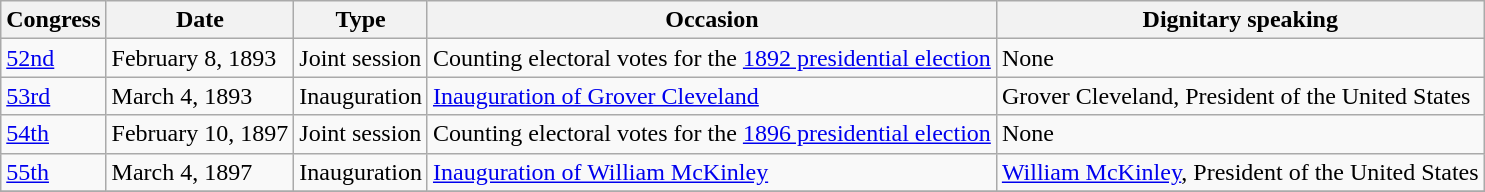<table class="wikitable sortable">
<tr>
<th>Congress</th>
<th>Date</th>
<th>Type</th>
<th>Occasion</th>
<th>Dignitary speaking</th>
</tr>
<tr>
<td><a href='#'>52nd</a></td>
<td>February 8, 1893</td>
<td>Joint session</td>
<td>Counting electoral votes for the <a href='#'>1892 presidential election</a></td>
<td>None</td>
</tr>
<tr>
<td><a href='#'>53rd</a></td>
<td>March 4, 1893</td>
<td>Inauguration</td>
<td><a href='#'>Inauguration of Grover Cleveland</a></td>
<td>Grover Cleveland, President of the United States</td>
</tr>
<tr>
<td><a href='#'>54th</a></td>
<td>February 10, 1897</td>
<td>Joint session</td>
<td>Counting electoral votes for the <a href='#'>1896 presidential election</a></td>
<td>None</td>
</tr>
<tr>
<td><a href='#'>55th</a></td>
<td>March 4, 1897</td>
<td>Inauguration</td>
<td><a href='#'>Inauguration of William McKinley</a></td>
<td><a href='#'>William McKinley</a>, President of the United States</td>
</tr>
<tr>
</tr>
</table>
